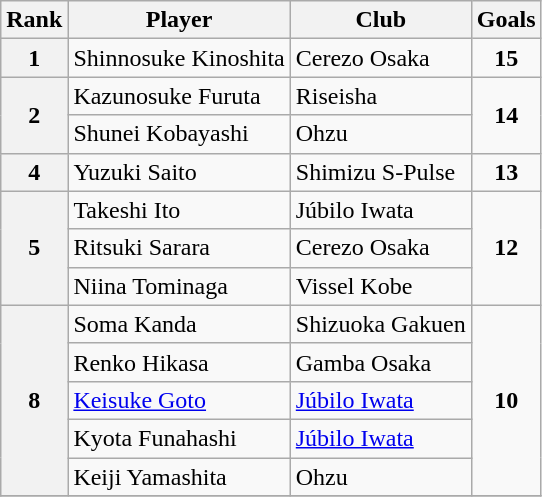<table class="wikitable" style="text-align:center">
<tr>
<th>Rank</th>
<th>Player</th>
<th>Club</th>
<th>Goals</th>
</tr>
<tr>
<th rowspan="1">1</th>
<td align="left"> Shinnosuke Kinoshita</td>
<td align="left">Cerezo Osaka</td>
<td rowspan="1"><strong>15</strong></td>
</tr>
<tr>
<th rowspan="2">2</th>
<td align="left"> Kazunosuke Furuta</td>
<td align="left">Riseisha</td>
<td rowspan="2"><strong>14</strong></td>
</tr>
<tr>
<td align="left"> Shunei Kobayashi</td>
<td align="left">Ohzu</td>
</tr>
<tr>
<th rowspan="1">4</th>
<td align="left"> Yuzuki Saito</td>
<td align="left">Shimizu S-Pulse</td>
<td rowspan="1"><strong>13</strong></td>
</tr>
<tr>
<th rowspan="3">5</th>
<td align="left"> Takeshi Ito</td>
<td align="left">Júbilo Iwata</td>
<td rowspan="3"><strong>12</strong></td>
</tr>
<tr>
<td align="left"> Ritsuki Sarara</td>
<td align="left">Cerezo Osaka</td>
</tr>
<tr>
<td align="left"> Niina Tominaga</td>
<td align="left">Vissel Kobe</td>
</tr>
<tr>
<th rowspan="5">8</th>
<td align="left"> Soma Kanda</td>
<td align="left">Shizuoka Gakuen</td>
<td rowspan="5"><strong>10</strong></td>
</tr>
<tr>
<td align="left"> Renko Hikasa</td>
<td align="left">Gamba Osaka</td>
</tr>
<tr>
<td align="left"> <a href='#'>Keisuke Goto</a></td>
<td align="left"><a href='#'>Júbilo Iwata</a></td>
</tr>
<tr>
<td align="left"> Kyota Funahashi</td>
<td align="left"><a href='#'>Júbilo Iwata</a></td>
</tr>
<tr>
<td align="left"> Keiji Yamashita</td>
<td align="left">Ohzu</td>
</tr>
<tr>
</tr>
</table>
